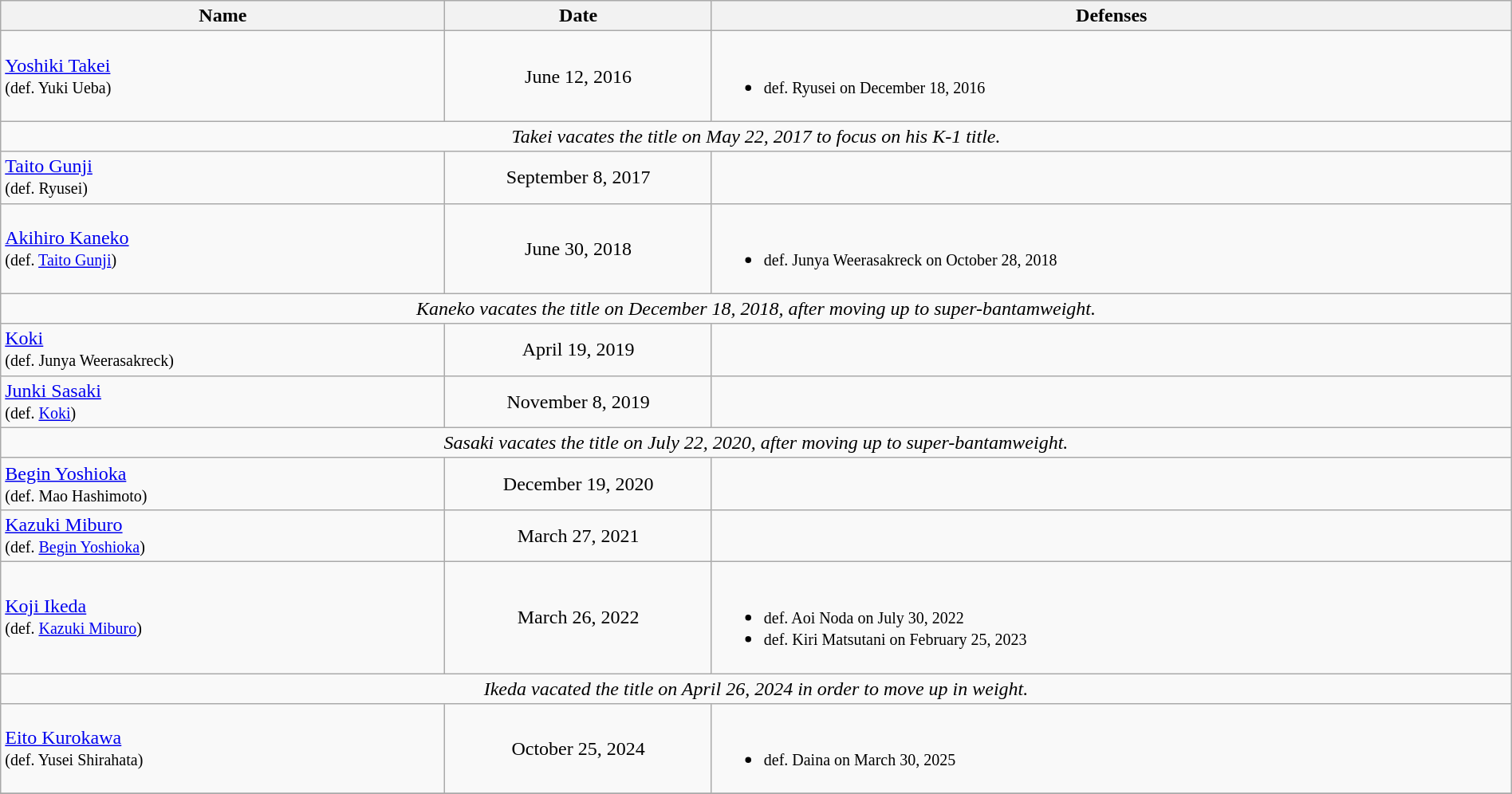<table class="wikitable" width=100%>
<tr>
<th width=25%>Name</th>
<th width=15%>Date</th>
<th width=45%>Defenses</th>
</tr>
<tr>
<td align=left> <a href='#'>Yoshiki Takei</a> <br><small>(def. Yuki Ueba)</small></td>
<td align=center>June 12, 2016</td>
<td><br><ul><li><small>def. Ryusei on December 18, 2016</small></li></ul></td>
</tr>
<tr>
<td colspan=3 align=center><em>Takei vacates the title on May 22, 2017 to focus on his K-1 title.</em></td>
</tr>
<tr>
<td align=left> <a href='#'>Taito Gunji</a> <br><small>(def. Ryusei)</small></td>
<td align=center>September 8, 2017</td>
<td></td>
</tr>
<tr>
<td align=left> <a href='#'>Akihiro Kaneko</a> <br><small>(def. <a href='#'>Taito Gunji</a>)</small></td>
<td align=center>June 30, 2018</td>
<td><br><ul><li><small>def. Junya Weerasakreck on October 28, 2018</small></li></ul></td>
</tr>
<tr>
<td colspan=3 align=center><em>Kaneko vacates the title on December 18, 2018, after moving up to super-bantamweight.</em></td>
</tr>
<tr>
<td align=left> <a href='#'>Koki</a> <br><small>(def. Junya Weerasakreck)</small></td>
<td align=center>April 19, 2019</td>
<td></td>
</tr>
<tr>
<td align=left> <a href='#'>Junki Sasaki</a> <br><small>(def. <a href='#'>Koki</a>)</small></td>
<td align=center>November 8, 2019</td>
<td></td>
</tr>
<tr>
<td colspan=3 align=center><em>Sasaki vacates the title on July 22, 2020, after moving up to super-bantamweight.</em></td>
</tr>
<tr>
<td align=left> <a href='#'>Begin Yoshioka</a> <br><small>(def. Mao Hashimoto)</small></td>
<td align=center>December 19, 2020</td>
<td></td>
</tr>
<tr>
<td align=left> <a href='#'>Kazuki Miburo</a> <br><small>(def. <a href='#'>Begin Yoshioka</a>)</small></td>
<td align=center>March 27, 2021</td>
<td></td>
</tr>
<tr>
<td align=left> <a href='#'>Koji Ikeda</a> <br><small>(def. <a href='#'>Kazuki Miburo</a>)</small></td>
<td align=center>March 26, 2022</td>
<td><br><ul><li><small>def. Aoi Noda on July 30, 2022</small></li><li><small>def. Kiri Matsutani on February 25, 2023</small></li></ul></td>
</tr>
<tr>
<td colspan=3 align=center><em>Ikeda vacated the title on April 26, 2024 in order to move up in weight.</em></td>
</tr>
<tr>
<td align=left> <a href='#'>Eito Kurokawa</a> <br><small>(def. Yusei Shirahata)</small></td>
<td align=center>October 25, 2024</td>
<td><br><ul><li><small>def. Daina on March 30, 2025</small></li></ul></td>
</tr>
<tr>
</tr>
</table>
